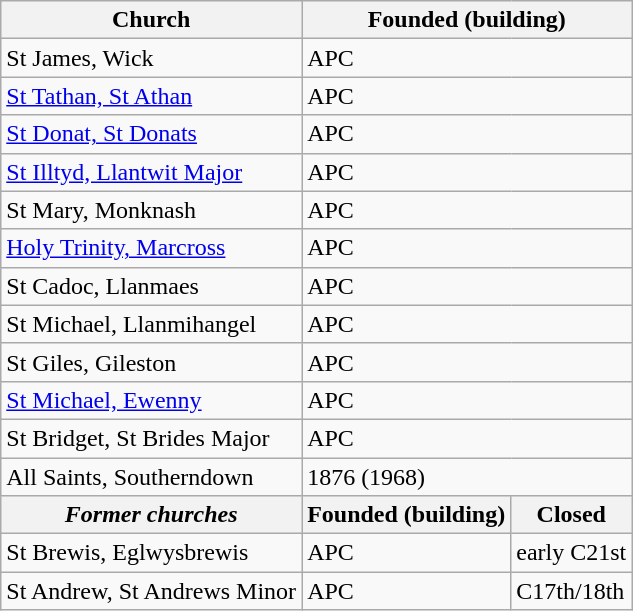<table class="wikitable">
<tr>
<th>Church</th>
<th colspan="2">Founded (building)</th>
</tr>
<tr>
<td>St James, Wick</td>
<td colspan="2">APC</td>
</tr>
<tr>
<td><a href='#'>St Tathan, St Athan</a></td>
<td colspan="2">APC</td>
</tr>
<tr>
<td><a href='#'>St Donat, St Donats</a></td>
<td colspan="2">APC</td>
</tr>
<tr>
<td><a href='#'>St Illtyd, Llantwit Major</a></td>
<td colspan="2">APC</td>
</tr>
<tr>
<td>St Mary, Monknash</td>
<td colspan="2">APC</td>
</tr>
<tr>
<td><a href='#'>Holy Trinity, Marcross</a></td>
<td colspan="2">APC</td>
</tr>
<tr>
<td>St Cadoc, Llanmaes</td>
<td colspan="2">APC</td>
</tr>
<tr>
<td>St Michael, Llanmihangel</td>
<td colspan="2">APC</td>
</tr>
<tr>
<td>St Giles, Gileston</td>
<td colspan="2">APC</td>
</tr>
<tr>
<td><a href='#'>St Michael, Ewenny</a></td>
<td colspan="2">APC</td>
</tr>
<tr>
<td>St Bridget, St Brides Major</td>
<td colspan="2">APC</td>
</tr>
<tr>
<td>All Saints, Southerndown</td>
<td colspan="2">1876 (1968)</td>
</tr>
<tr>
<th><em>Former churches</em></th>
<th>Founded (building)</th>
<th>Closed</th>
</tr>
<tr>
<td>St Brewis, Eglwysbrewis</td>
<td>APC</td>
<td>early C21st</td>
</tr>
<tr>
<td>St Andrew, St Andrews Minor</td>
<td>APC</td>
<td>C17th/18th</td>
</tr>
</table>
